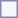<table style="border:1px solid #8888aa; background-color:#f7f8ff; padding:5px; font-size:95%; margin: 0px 12px 12px 0px;">
</table>
